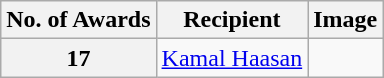<table class="wikitable">
<tr>
<th>No. of Awards</th>
<th>Recipient</th>
<th>Image</th>
</tr>
<tr>
<th>17</th>
<td><a href='#'>Kamal Haasan</a></td>
<td></td>
</tr>
</table>
